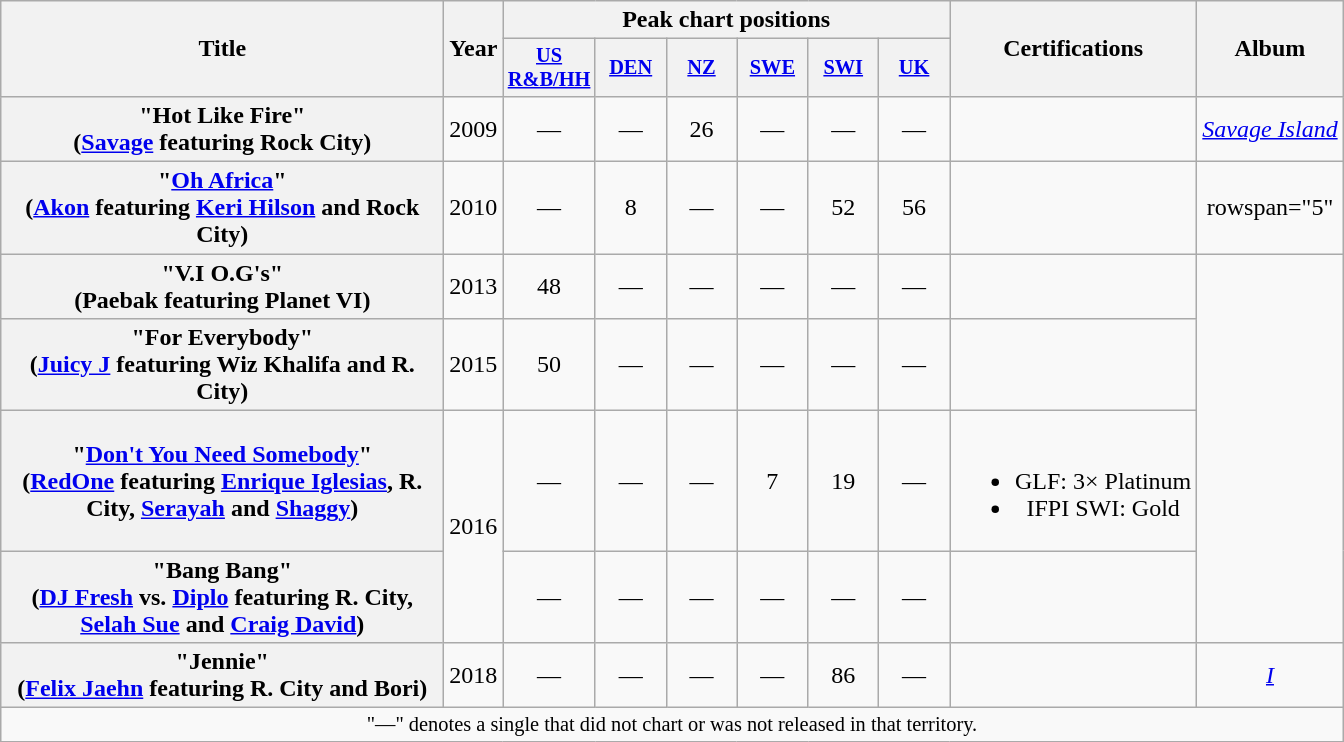<table class="wikitable plainrowheaders" style="text-align:center;">
<tr>
<th scope="col" rowspan="2" style="width:18em;">Title</th>
<th scope="col" rowspan="2" style="width:1em;">Year</th>
<th scope="col" colspan="6">Peak chart positions</th>
<th scope="col" rowspan="2">Certifications</th>
<th scope="col" rowspan="2">Album</th>
</tr>
<tr>
<th scope="col" style="width:3em;font-size:85%;"><a href='#'>US<br>R&B/HH</a><br></th>
<th scope="col" style="width:3em;font-size:85%;"><a href='#'>DEN</a><br></th>
<th scope="col" style="width:3em;font-size:85%;"><a href='#'>NZ</a><br></th>
<th scope="col" style="width:3em;font-size:85%;"><a href='#'>SWE</a><br></th>
<th scope="col" style="width:3em;font-size:85%;"><a href='#'>SWI</a><br></th>
<th scope="col" style="width:3em;font-size:85%;"><a href='#'>UK</a><br></th>
</tr>
<tr>
<th scope="row">"Hot Like Fire"<br><span>(<a href='#'>Savage</a> featuring Rock City)</span></th>
<td>2009</td>
<td>—</td>
<td>—</td>
<td>26</td>
<td>—</td>
<td>—</td>
<td>—</td>
<td></td>
<td><em><a href='#'>Savage Island</a></em></td>
</tr>
<tr>
<th scope="row">"<a href='#'>Oh Africa</a>"<br><span>(<a href='#'>Akon</a> featuring <a href='#'>Keri Hilson</a> and Rock City)</span></th>
<td>2010</td>
<td>—</td>
<td>8</td>
<td>—</td>
<td>—</td>
<td>52</td>
<td>56</td>
<td></td>
<td>rowspan="5" </td>
</tr>
<tr>
<th scope="row">"V.I O.G's"<br><span>(Paebak featuring Planet VI)</span></th>
<td>2013</td>
<td>48</td>
<td>—</td>
<td>—</td>
<td>—</td>
<td>—</td>
<td>—</td>
<td></td>
</tr>
<tr>
<th scope="row">"For Everybody"<br><span>(<a href='#'>Juicy J</a> featuring Wiz Khalifa and R. City)</span></th>
<td>2015</td>
<td>50</td>
<td>—</td>
<td>—</td>
<td>—</td>
<td>—</td>
<td>—</td>
<td></td>
</tr>
<tr>
<th scope="row">"<a href='#'>Don't You Need Somebody</a>"<br><span>(<a href='#'>RedOne</a> featuring <a href='#'>Enrique Iglesias</a>, R. City, <a href='#'>Serayah</a> and <a href='#'>Shaggy</a>)</span></th>
<td rowspan="2">2016</td>
<td>—</td>
<td>—</td>
<td>—</td>
<td>7</td>
<td>19</td>
<td>—</td>
<td><br><ul><li>GLF: 3× Platinum</li><li>IFPI SWI: Gold</li></ul></td>
</tr>
<tr>
<th scope="row">"Bang Bang"<br><span>(<a href='#'>DJ Fresh</a> vs. <a href='#'>Diplo</a> featuring R. City, <a href='#'>Selah Sue</a> and <a href='#'>Craig David</a>)</span></th>
<td>—</td>
<td>—</td>
<td>—</td>
<td>—</td>
<td>—</td>
<td>—</td>
<td></td>
</tr>
<tr>
<th scope="row">"Jennie"<br><span>(<a href='#'>Felix Jaehn</a> featuring R. City and Bori)</span></th>
<td>2018</td>
<td>—</td>
<td>—</td>
<td>—</td>
<td>—</td>
<td>86</td>
<td>—</td>
<td></td>
<td><em><a href='#'>I</a></em></td>
</tr>
<tr>
<td colspan="10" style="font-size:85%">"—" denotes a single that did not chart or was not released in that territory.</td>
</tr>
</table>
